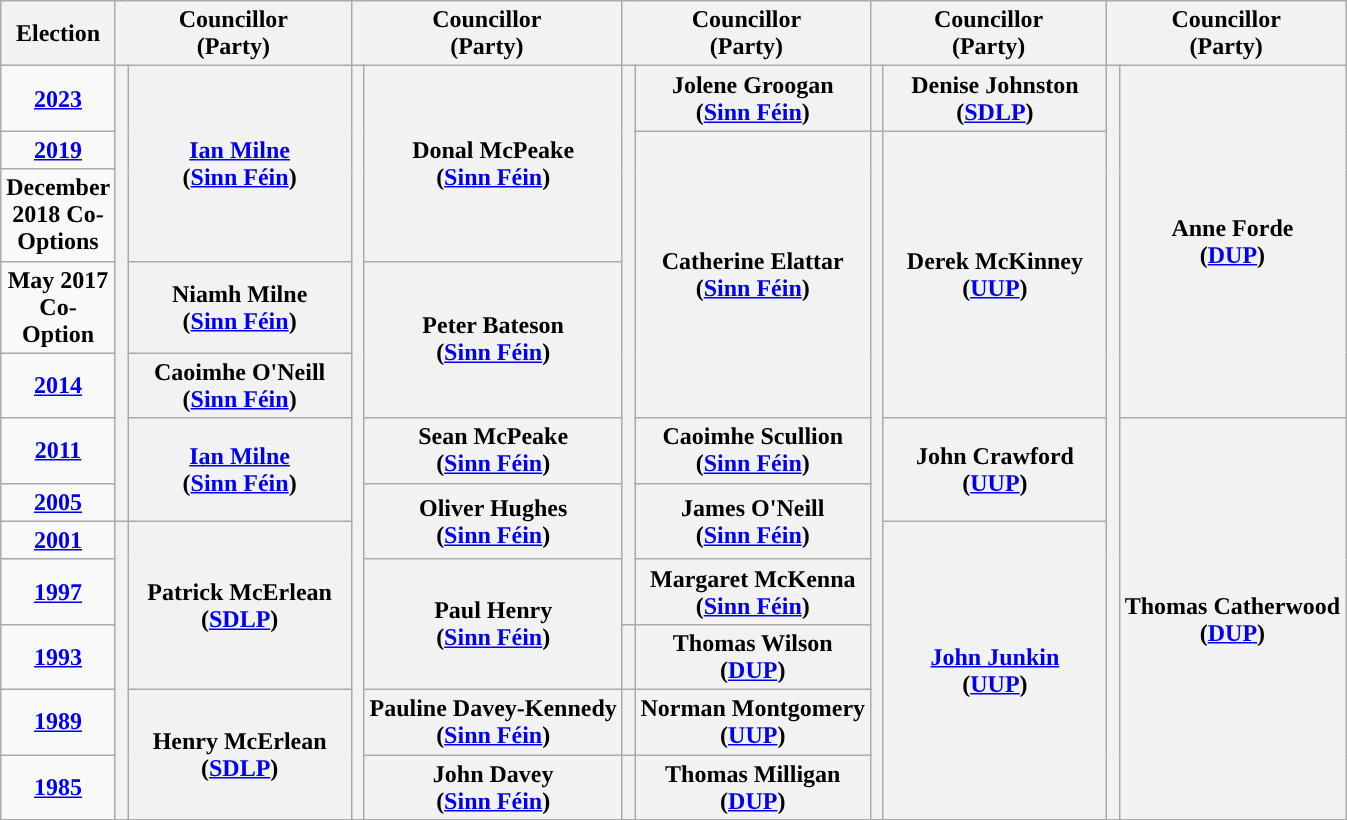<table class="wikitable" style="text-align:center">
<tr>
<th scope="col" width="50">Election</th>
<th scope="col" width="150" colspan = "2">Councillor<br> (Party)</th>
<th scope="col" width="150" colspan = "2">Councillor<br> (Party)</th>
<th scope="col" width="150" colspan = "2">Councillor<br> (Party)</th>
<th scope="col" width="150" colspan = "2">Councillor<br> (Party)</th>
<th scope="col" width="150" colspan = "2">Councillor<br> (Party)</th>
</tr>
<tr>
<td><strong><a href='#'>2023</a></strong></td>
<th rowspan="7" width="1" style="background-color: "></th>
<th rowspan = "3"><a href='#'>Ian Milne</a> <br> (<a href='#'>Sinn Féin</a>)</th>
<th rowspan="12" width="1" style="background-color: "></th>
<th rowspan = "3">Donal McPeake <br> (<a href='#'>Sinn Féin</a>)</th>
<th rowspan="9" width="1" style="background-color: "></th>
<th rowspan = "1">Jolene Groogan <br> (<a href='#'>Sinn Féin</a>)</th>
<th rowspan="1" width="1" style="background-color: "></th>
<th rowspan = "1">Denise Johnston <br> (<a href='#'>SDLP</a>)</th>
<th rowspan="12" width="1" style="background-color: "></th>
<th rowspan = "5">Anne Forde <br> (<a href='#'>DUP</a>)</th>
</tr>
<tr>
<td><strong><a href='#'>2019</a></strong></td>
<th rowspan = "4">Catherine Elattar <br> (<a href='#'>Sinn Féin</a>)</th>
<th rowspan="11" width="1" style="background-color: "></th>
<th rowspan = "4">Derek McKinney <br> (<a href='#'>UUP</a>)</th>
</tr>
<tr>
<td><strong>December 2018 Co-Options</strong></td>
</tr>
<tr>
<td><strong>May 2017 Co-Option</strong></td>
<th rowspan = "1">Niamh Milne <br> (<a href='#'>Sinn Féin</a>)</th>
<th rowspan = "2">Peter Bateson <br> (<a href='#'>Sinn Féin</a>)</th>
</tr>
<tr>
<td><strong><a href='#'>2014</a></strong></td>
<th rowspan = "1">Caoimhe O'Neill <br> (<a href='#'>Sinn Féin</a>)</th>
</tr>
<tr>
<td><strong><a href='#'>2011</a></strong></td>
<th rowspan = "2"><a href='#'>Ian Milne</a> <br> (<a href='#'>Sinn Féin</a>)</th>
<th rowspan = "1">Sean McPeake <br> (<a href='#'>Sinn Féin</a>)</th>
<th rowspan = "1">Caoimhe Scullion <br> (<a href='#'>Sinn Féin</a>)</th>
<th rowspan = "2">John Crawford <br> (<a href='#'>UUP</a>)</th>
<th rowspan = "7">Thomas Catherwood <br> (<a href='#'>DUP</a>)</th>
</tr>
<tr>
<td><strong><a href='#'>2005</a></strong></td>
<th rowspan = "2">Oliver Hughes <br> (<a href='#'>Sinn Féin</a>)</th>
<th rowspan = "2">James O'Neill <br> (<a href='#'>Sinn Féin</a>)</th>
</tr>
<tr>
<td><strong><a href='#'>2001</a></strong></td>
<th rowspan="5" width="1" style="background-color: "></th>
<th rowspan = "3">Patrick McErlean <br> (<a href='#'>SDLP</a>)</th>
<th rowspan = "5"><a href='#'>John Junkin</a> <br> (<a href='#'>UUP</a>)</th>
</tr>
<tr>
<td><strong><a href='#'>1997</a></strong></td>
<th rowspan = "2">Paul Henry <br> (<a href='#'>Sinn Féin</a>)</th>
<th rowspan = "1">Margaret McKenna <br> (<a href='#'>Sinn Féin</a>)</th>
</tr>
<tr>
<td><strong><a href='#'>1993</a></strong></td>
<th rowspan="1" width="1" style="background-color: "></th>
<th rowspan = "1">Thomas Wilson <br> (<a href='#'>DUP</a>)</th>
</tr>
<tr>
<td><strong><a href='#'>1989</a></strong></td>
<th rowspan = "2">Henry McErlean <br> (<a href='#'>SDLP</a>)</th>
<th rowspan = "1">Pauline Davey-Kennedy <br> (<a href='#'>Sinn Féin</a>)</th>
<th rowspan="1" width="1" style="background-color: "></th>
<th rowspan = "1">Norman Montgomery <br> (<a href='#'>UUP</a>)</th>
</tr>
<tr>
<td><strong><a href='#'>1985</a></strong></td>
<th rowspan = "1">John Davey <br> (<a href='#'>Sinn Féin</a>)</th>
<th rowspan="1" width="1" style="background-color: "></th>
<th rowspan = "1">Thomas Milligan <br> (<a href='#'>DUP</a>)</th>
</tr>
<tr>
</tr>
</table>
